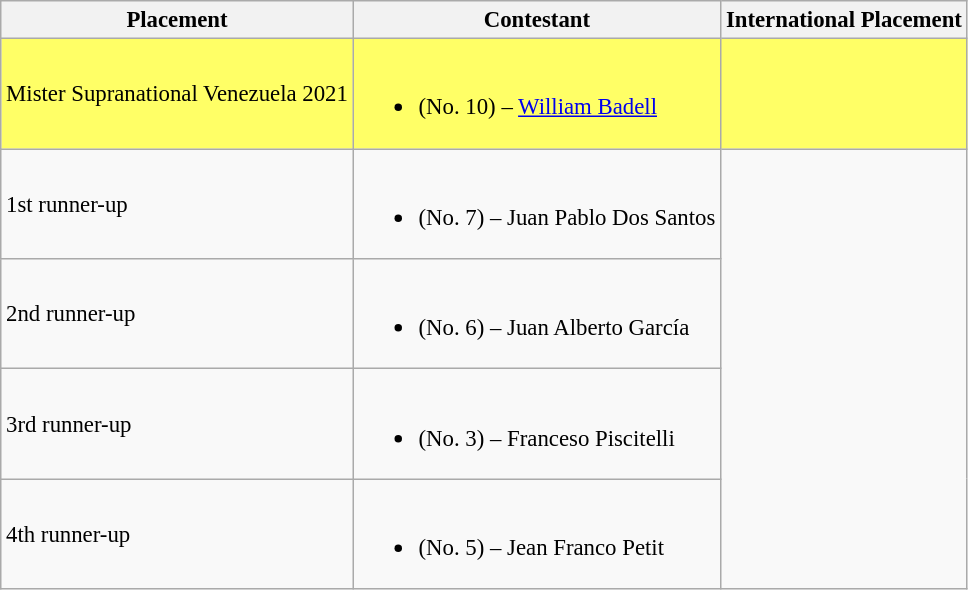<table class="wikitable sortable" style="font-size: 95%;">
<tr>
<th>Placement</th>
<th>Contestant</th>
<th>International Placement</th>
</tr>
<tr style="background-color:#FFFF66;">
<td>Mister Supranational Venezuela 2021</td>
<td><br><ul><li> (No. 10) – <a href='#'>William Badell</a></li></ul></td>
<td></td>
</tr>
<tr>
<td>1st runner-up</td>
<td><br><ul><li> (No. 7) – Juan Pablo Dos Santos</li></ul></td>
<td rowspan="4"></td>
</tr>
<tr>
<td>2nd runner-up</td>
<td><br><ul><li> (No. 6) – Juan Alberto García</li></ul></td>
</tr>
<tr>
<td>3rd runner-up</td>
<td><br><ul><li> (No. 3) – Franceso Piscitelli</li></ul></td>
</tr>
<tr>
<td>4th runner-up</td>
<td><br><ul><li> (No. 5) – Jean Franco Petit</li></ul></td>
</tr>
</table>
